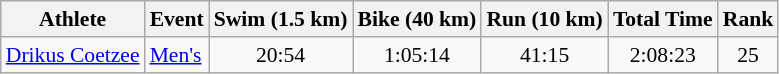<table class="wikitable" style="font-size:90%">
<tr>
<th>Athlete</th>
<th>Event</th>
<th>Swim (1.5 km)</th>
<th>Bike (40 km)</th>
<th>Run (10 km)</th>
<th>Total Time</th>
<th>Rank</th>
</tr>
<tr align=center>
<td align=left><a href='#'>Drikus Coetzee</a></td>
<td align=left rowspan=3><a href='#'>Men's</a></td>
<td>20:54</td>
<td>1:05:14</td>
<td>41:15</td>
<td>2:08:23</td>
<td>25</td>
</tr>
</table>
